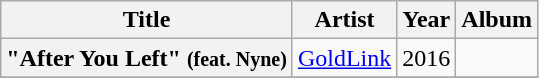<table class="wikitable plainrowheaders" style="text-align:center;">
<tr>
<th scope="col">Title</th>
<th scope="col">Artist</th>
<th scope="col">Year</th>
<th scope="col">Album</th>
</tr>
<tr>
<th scope="row">"After You Left" <small>(feat. Nyne)</small></th>
<td><a href='#'>GoldLink</a></td>
<td>2016</td>
<td></td>
</tr>
<tr>
</tr>
</table>
